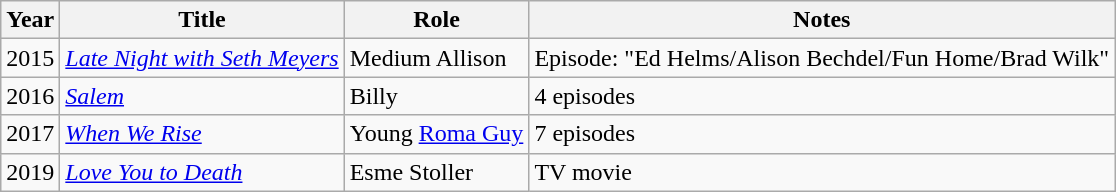<table class="wikitable">
<tr>
<th>Year</th>
<th>Title</th>
<th>Role</th>
<th>Notes</th>
</tr>
<tr>
<td>2015</td>
<td><em><a href='#'>Late Night with Seth Meyers</a></em></td>
<td>Medium Allison</td>
<td>Episode: "Ed Helms/Alison Bechdel/Fun Home/Brad Wilk"</td>
</tr>
<tr>
<td>2016</td>
<td><em><a href='#'>Salem</a></em></td>
<td>Billy</td>
<td>4 episodes</td>
</tr>
<tr>
<td>2017</td>
<td><em><a href='#'>When We Rise</a></em></td>
<td>Young <a href='#'>Roma Guy</a></td>
<td>7 episodes</td>
</tr>
<tr>
<td>2019</td>
<td><em><a href='#'>Love You to Death</a></em></td>
<td>Esme Stoller</td>
<td>TV movie</td>
</tr>
</table>
